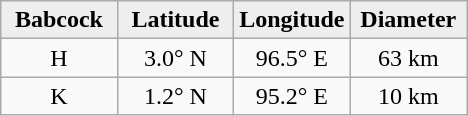<table class="wikitable">
<tr>
<th width="25%" style="background:#eeeeee;">Babcock</th>
<th width="25%" style="background:#eeeeee;">Latitude</th>
<th width="25%" style="background:#eeeeee;">Longitude</th>
<th width="25%" style="background:#eeeeee;">Diameter</th>
</tr>
<tr>
<td align="center">H</td>
<td align="center">3.0° N</td>
<td align="center">96.5° E</td>
<td align="center">63 km</td>
</tr>
<tr>
<td align="center">K</td>
<td align="center">1.2° N</td>
<td align="center">95.2° E</td>
<td align="center">10 km</td>
</tr>
</table>
